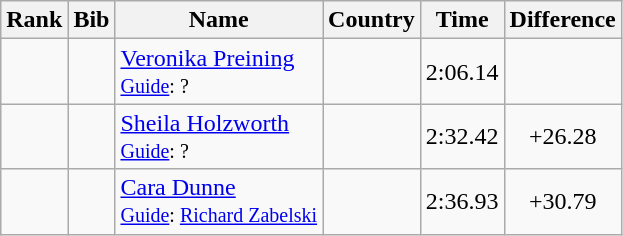<table class="wikitable sortable" style="text-align:center">
<tr>
<th>Rank</th>
<th>Bib</th>
<th>Name</th>
<th>Country</th>
<th>Time</th>
<th>Difference</th>
</tr>
<tr>
<td></td>
<td></td>
<td align=left><a href='#'>Veronika Preining</a><br><small><a href='#'>Guide</a>: ?</small></td>
<td align=left></td>
<td>2:06.14</td>
<td></td>
</tr>
<tr>
<td></td>
<td></td>
<td align=left><a href='#'>Sheila Holzworth</a><br><small><a href='#'>Guide</a>: ?</small></td>
<td align=left></td>
<td>2:32.42</td>
<td>+26.28</td>
</tr>
<tr>
<td></td>
<td></td>
<td align=left><a href='#'>Cara Dunne</a><br><small><a href='#'>Guide</a>: <a href='#'>Richard Zabelski</a></small></td>
<td align=left></td>
<td>2:36.93</td>
<td>+30.79</td>
</tr>
</table>
